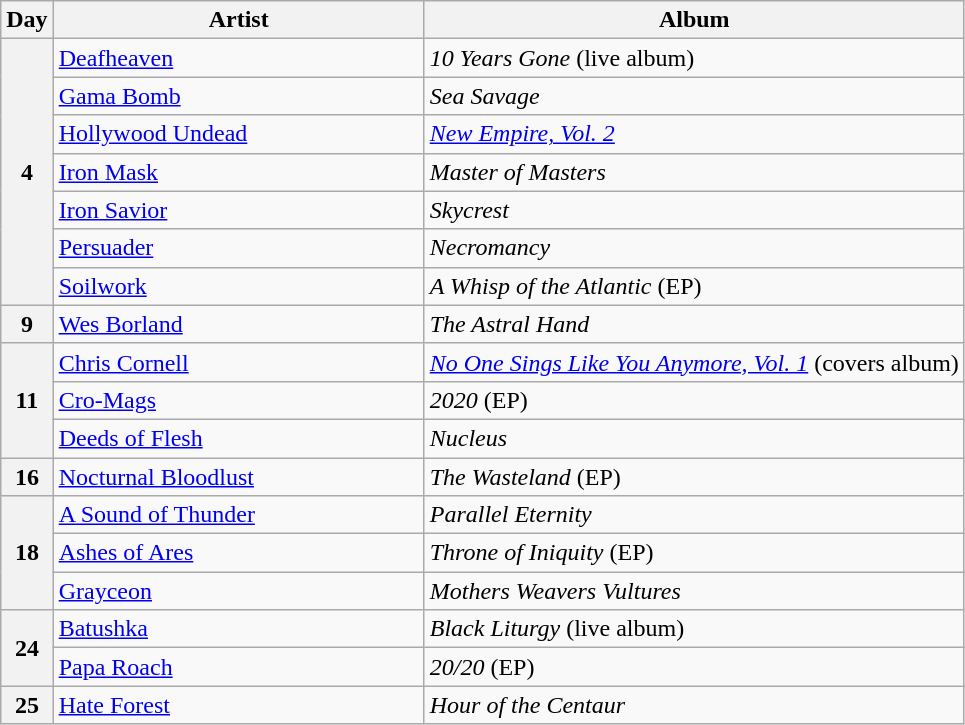<table class="wikitable" id="table_December">
<tr>
<th scope="col">Day</th>
<th scope="col" style="width:15em;">Artist</th>
<th scope="col">Album</th>
</tr>
<tr>
<th scope="row" rowspan="7">4</th>
<td><a href='#'>Deafheaven</a></td>
<td><em>10 Years Gone</em> (live album)</td>
</tr>
<tr>
<td><a href='#'>Gama Bomb</a></td>
<td><em>Sea Savage</em></td>
</tr>
<tr>
<td><a href='#'>Hollywood Undead</a></td>
<td><em><a href='#'>New Empire, Vol. 2</a></em></td>
</tr>
<tr>
<td><a href='#'>Iron Mask</a></td>
<td><em>Master of Masters</em></td>
</tr>
<tr>
<td><a href='#'>Iron Savior</a></td>
<td><em>Skycrest</em></td>
</tr>
<tr>
<td><a href='#'>Persuader</a></td>
<td><em>Necromancy</em></td>
</tr>
<tr>
<td><a href='#'>Soilwork</a></td>
<td><em>A Whisp of the Atlantic</em> (EP)</td>
</tr>
<tr>
<th scope="row">9</th>
<td><a href='#'>Wes Borland</a></td>
<td><em>The Astral Hand</em></td>
</tr>
<tr>
<th scope="row" rowspan="3">11</th>
<td><a href='#'>Chris Cornell</a></td>
<td><em><a href='#'>No One Sings Like You Anymore, Vol. 1</a></em> (covers album)</td>
</tr>
<tr>
<td><a href='#'>Cro-Mags</a></td>
<td><em>2020</em> (EP)</td>
</tr>
<tr>
<td><a href='#'>Deeds of Flesh</a></td>
<td><em>Nucleus</em></td>
</tr>
<tr>
<th scope="row">16</th>
<td><a href='#'>Nocturnal Bloodlust</a></td>
<td><em>The Wasteland</em> (EP)</td>
</tr>
<tr>
<th scope="row" rowspan="3">18</th>
<td><a href='#'>A Sound of Thunder</a></td>
<td><em>Parallel Eternity</em></td>
</tr>
<tr>
<td><a href='#'>Ashes of Ares</a></td>
<td><em>Throne of Iniquity</em> (EP)</td>
</tr>
<tr>
<td><a href='#'>Grayceon</a></td>
<td><em>Mothers Weavers Vultures</em></td>
</tr>
<tr>
<th scope="row" rowspan="2">24</th>
<td><a href='#'>Batushka</a></td>
<td><em>Black Liturgy</em> (live album)</td>
</tr>
<tr>
<td><a href='#'>Papa Roach</a></td>
<td><em>20/20</em> (EP)</td>
</tr>
<tr>
<th scope="row">25</th>
<td><a href='#'>Hate Forest</a></td>
<td><em>Hour of the Centaur</em></td>
</tr>
</table>
